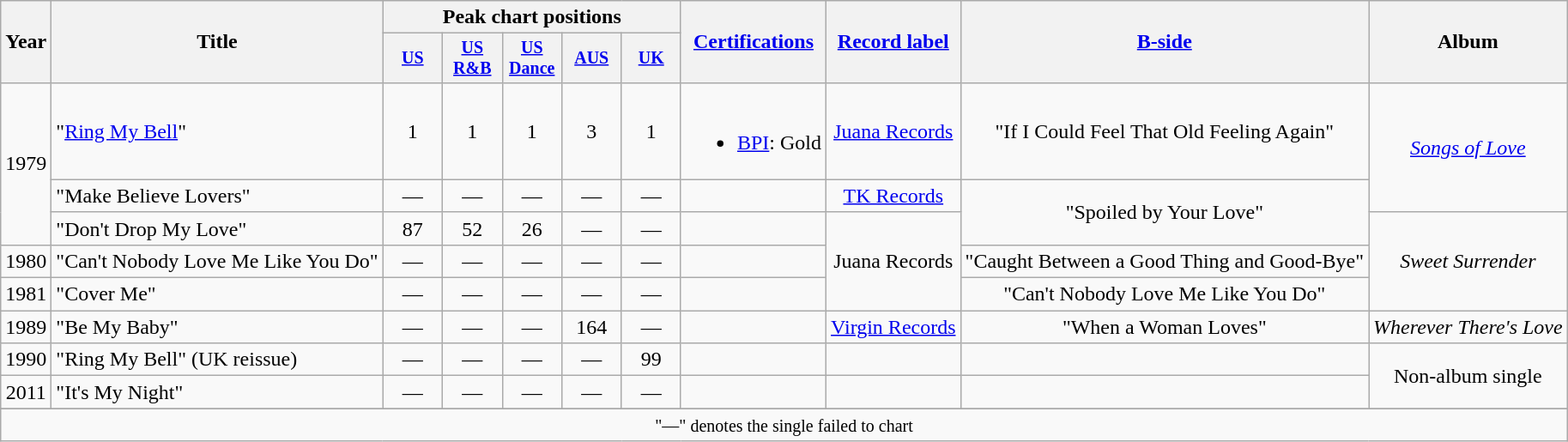<table class="wikitable" style=text-align:center;>
<tr>
<th rowspan="2">Year</th>
<th rowspan="2">Title</th>
<th colspan="5">Peak chart positions</th>
<th rowspan="2"><a href='#'>Certifications</a></th>
<th rowspan="2"><a href='#'>Record label</a></th>
<th rowspan="2"><a href='#'>B-side</a></th>
<th rowspan="2">Album</th>
</tr>
<tr style="font-size:smaller;">
<th style="width:40px;" align=centre><a href='#'>US</a><br></th>
<th style="width:40px;" align=centre><a href='#'>US R&B</a><br></th>
<th style="width:40px;" align=centre><a href='#'>US Dance</a><br></th>
<th style="width:40px;" align=centre><a href='#'>AUS</a><br></th>
<th style="width:40px;" align=centre><a href='#'>UK</a><br></th>
</tr>
<tr>
<td rowspan="3">1979</td>
<td align=left>"<a href='#'>Ring My Bell</a>"</td>
<td>1</td>
<td>1</td>
<td>1</td>
<td>3</td>
<td>1</td>
<td><br><ul><li><a href='#'>BPI</a>: Gold</li></ul></td>
<td rowspan="1"><a href='#'>Juana Records</a></td>
<td>"If I Could Feel That Old Feeling Again"</td>
<td rowspan="2"><em><a href='#'>Songs of Love</a></em></td>
</tr>
<tr>
<td align=left>"Make Believe Lovers"</td>
<td>—</td>
<td>—</td>
<td>—</td>
<td>—</td>
<td>—</td>
<td></td>
<td rowspan="1"><a href='#'>TK Records</a></td>
<td rowspan="2">"Spoiled by Your Love"</td>
</tr>
<tr>
<td align=left>"Don't Drop My Love"</td>
<td>87</td>
<td>52</td>
<td>26</td>
<td>—</td>
<td>—</td>
<td></td>
<td rowspan="3">Juana Records</td>
<td rowspan="3"><em>Sweet Surrender</em></td>
</tr>
<tr>
<td rowspan="1">1980</td>
<td align=left>"Can't Nobody Love Me Like You Do"</td>
<td>—</td>
<td>—</td>
<td>—</td>
<td>—</td>
<td>—</td>
<td></td>
<td>"Caught Between a Good Thing and Good-Bye"</td>
</tr>
<tr>
<td rowspan="1">1981</td>
<td align=left>"Cover Me"</td>
<td>—</td>
<td>—</td>
<td>—</td>
<td>—</td>
<td>—</td>
<td></td>
<td>"Can't Nobody Love Me Like You Do"</td>
</tr>
<tr>
<td rowspan="1">1989</td>
<td align=left>"Be My Baby"</td>
<td>—</td>
<td>—</td>
<td>—</td>
<td>164</td>
<td>—</td>
<td></td>
<td rowspan="1"><a href='#'>Virgin Records</a></td>
<td>"When a Woman Loves"</td>
<td rowspan="1"><em>Wherever There's Love</em></td>
</tr>
<tr>
<td rowspan="1">1990</td>
<td align=left>"Ring My Bell" (UK reissue)</td>
<td>—</td>
<td>—</td>
<td>—</td>
<td>—</td>
<td>99</td>
<td></td>
<td></td>
<td></td>
<td rowspan="2">Non-album single</td>
</tr>
<tr>
<td rowspan="1">2011</td>
<td align=left>"It's My Night"</td>
<td>—</td>
<td>—</td>
<td>—</td>
<td>—</td>
<td>—</td>
<td></td>
<td></td>
<td></td>
</tr>
<tr>
</tr>
<tr>
<td style="text-align:center;" colspan="11"><small>"—" denotes the single failed to chart</small></td>
</tr>
</table>
